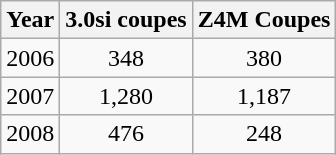<table class="wikitable sortable" style="text-align: center;">
<tr>
<th>Year</th>
<th>3.0si coupes</th>
<th>Z4M Coupes</th>
</tr>
<tr>
<td>2006</td>
<td>348</td>
<td>380</td>
</tr>
<tr>
<td>2007</td>
<td>1,280</td>
<td>1,187</td>
</tr>
<tr>
<td>2008</td>
<td>476</td>
<td>248</td>
</tr>
</table>
